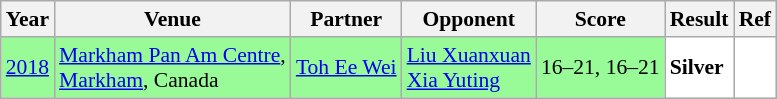<table class="sortable wikitable" style="font-size: 90%;">
<tr>
<th>Year</th>
<th>Venue</th>
<th>Partner</th>
<th>Opponent</th>
<th>Score</th>
<th>Result</th>
<th>Ref</th>
</tr>
<tr style="background:#98FB98">
<td align="center"><a href='#'>2018</a></td>
<td align="left"><a href='#'>Markham Pan Am Centre</a>,<br><a href='#'>Markham</a>, Canada</td>
<td align="left"> <a href='#'>Toh Ee Wei</a></td>
<td align="left"> <a href='#'>Liu Xuanxuan</a><br> <a href='#'>Xia Yuting</a></td>
<td align="left">16–21, 16–21</td>
<td style="text-align:left; background:white"> <strong>Silver</strong></td>
<td style="text-align:center; background:white"></td>
</tr>
</table>
